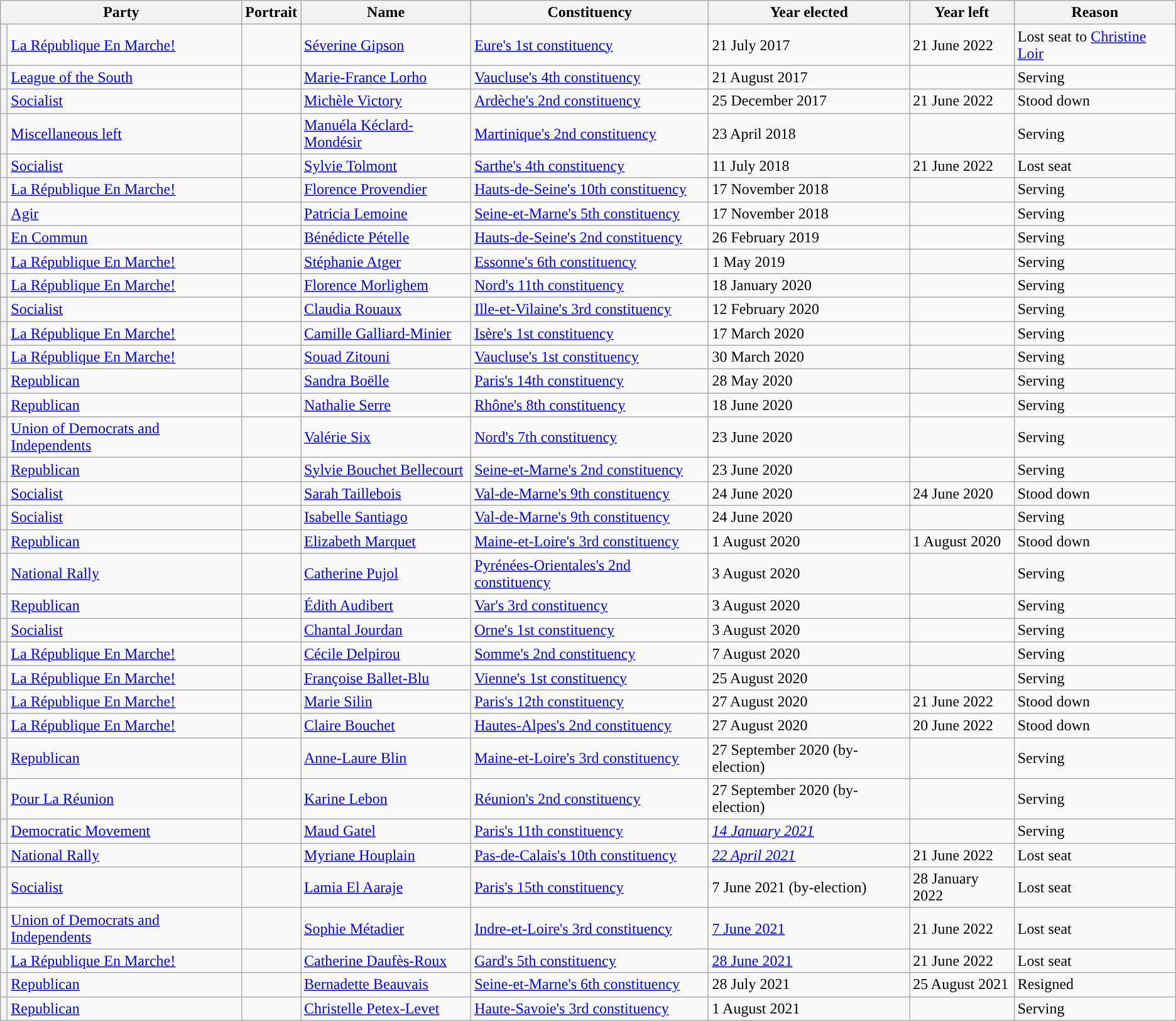<table class="wikitable sortable">
<tr>
<th colspan="2">Party</th>
<th>Portrait</th>
<th>Name</th>
<th>Constituency</th>
<th>Year elected</th>
<th>Year left</th>
<th>Reason</th>
</tr>
<tr>
<th style="background-color: "></th>
<td><a href='#'>La République En Marche!</a></td>
<td></td>
<td><a href='#'>Séverine Gipson</a></td>
<td><a href='#'>Eure's 1st constituency</a></td>
<td>21 July 2017</td>
<td>21 June 2022</td>
<td>Lost seat to <a href='#'>Christine Loir</a></td>
</tr>
<tr>
<th style="background-color: "></th>
<td><a href='#'>League of the South</a></td>
<td></td>
<td><a href='#'>Marie-France Lorho</a></td>
<td><a href='#'>Vaucluse's 4th constituency</a></td>
<td>21 August 2017</td>
<td></td>
<td>Serving</td>
</tr>
<tr>
<th style="background-color: "></th>
<td><a href='#'>Socialist</a></td>
<td></td>
<td><a href='#'>Michèle Victory</a></td>
<td><a href='#'>Ardèche's 2nd constituency</a></td>
<td>25 December 2017</td>
<td>21 June 2022</td>
<td>Stood down</td>
</tr>
<tr>
<th style="background-color: "></th>
<td><a href='#'>Miscellaneous left</a></td>
<td></td>
<td><a href='#'>Manuéla Kéclard-Mondésir</a></td>
<td><a href='#'>Martinique's 2nd constituency</a></td>
<td>23 April 2018</td>
<td></td>
<td>Serving</td>
</tr>
<tr>
<th style="background-color: "></th>
<td><a href='#'>Socialist</a></td>
<td></td>
<td><a href='#'>Sylvie Tolmont</a></td>
<td><a href='#'>Sarthe's 4th constituency</a></td>
<td>11 July 2018</td>
<td>21 June 2022</td>
<td>Lost seat</td>
</tr>
<tr>
<th style="background-color: "></th>
<td><a href='#'>La République En Marche!</a></td>
<td></td>
<td><a href='#'>Florence Provendier</a></td>
<td><a href='#'>Hauts-de-Seine's 10th constituency</a></td>
<td>17 November 2018</td>
<td></td>
<td>Serving</td>
</tr>
<tr>
<th style="background-color: "></th>
<td><a href='#'>Agir</a></td>
<td></td>
<td><a href='#'>Patricia Lemoine</a></td>
<td><a href='#'>Seine-et-Marne's 5th constituency</a></td>
<td>17 November 2018</td>
<td></td>
<td>Serving</td>
</tr>
<tr>
<th style="background-color: "></th>
<td><a href='#'>En Commun</a></td>
<td></td>
<td><a href='#'>Bénédicte Pételle</a></td>
<td><a href='#'>Hauts-de-Seine's 2nd constituency</a></td>
<td>26 February 2019</td>
<td></td>
<td>Serving</td>
</tr>
<tr>
<th style="background-color: "></th>
<td><a href='#'>La République En Marche!</a></td>
<td></td>
<td><a href='#'>Stéphanie Atger</a></td>
<td><a href='#'>Essonne's 6th constituency</a></td>
<td>1 May 2019</td>
<td></td>
<td>Serving</td>
</tr>
<tr>
<th style="background-color: "></th>
<td><a href='#'>La République En Marche!</a></td>
<td></td>
<td><a href='#'>Florence Morlighem</a></td>
<td><a href='#'>Nord's 11th constituency</a></td>
<td>18 January 2020</td>
<td></td>
<td>Serving</td>
</tr>
<tr>
<th style="background-color: "></th>
<td><a href='#'>Socialist</a></td>
<td></td>
<td><a href='#'>Claudia Rouaux</a></td>
<td><a href='#'>Ille-et-Vilaine's 3rd constituency</a></td>
<td>12 February 2020</td>
<td></td>
<td>Serving</td>
</tr>
<tr>
<th style="background-color: "></th>
<td><a href='#'>La République En Marche!</a></td>
<td></td>
<td><a href='#'>Camille Galliard-Minier</a></td>
<td><a href='#'>Isère's 1st constituency</a></td>
<td>17 March 2020</td>
<td></td>
<td>Serving</td>
</tr>
<tr>
<th style="background-color: "></th>
<td><a href='#'>La République En Marche!</a></td>
<td></td>
<td><a href='#'>Souad Zitouni</a></td>
<td><a href='#'>Vaucluse's 1st constituency</a></td>
<td>30 March 2020</td>
<td></td>
<td>Serving</td>
</tr>
<tr>
<th style="background-color: "></th>
<td><a href='#'>Republican</a></td>
<td></td>
<td><a href='#'>Sandra Boëlle</a></td>
<td><a href='#'>Paris's 14th constituency</a></td>
<td>28 May 2020</td>
<td></td>
<td>Serving</td>
</tr>
<tr>
<th style="background-color: "></th>
<td><a href='#'>Republican</a></td>
<td></td>
<td><a href='#'>Nathalie Serre</a></td>
<td><a href='#'>Rhône's 8th constituency</a></td>
<td>18 June 2020</td>
<td></td>
<td>Serving</td>
</tr>
<tr>
<th style="background-color: "></th>
<td><a href='#'>Union of Democrats and Independents</a></td>
<td></td>
<td><a href='#'>Valérie Six</a></td>
<td><a href='#'>Nord's 7th constituency</a></td>
<td>23 June 2020</td>
<td></td>
<td>Serving</td>
</tr>
<tr>
<th style="background-color: "></th>
<td><a href='#'>Republican</a></td>
<td></td>
<td><a href='#'>Sylvie Bouchet Bellecourt</a></td>
<td><a href='#'>Seine-et-Marne's 2nd constituency</a></td>
<td>23 June 2020</td>
<td></td>
<td>Serving</td>
</tr>
<tr>
<th style="background-color: "></th>
<td><a href='#'>Socialist</a></td>
<td></td>
<td><a href='#'>Sarah Taillebois</a></td>
<td><a href='#'>Val-de-Marne's 9th constituency</a></td>
<td>24 June 2020</td>
<td>24 June 2020</td>
<td>Stood down</td>
</tr>
<tr>
<th style="background-color: "></th>
<td><a href='#'>Socialist</a></td>
<td></td>
<td><a href='#'>Isabelle Santiago</a></td>
<td><a href='#'>Val-de-Marne's 9th constituency</a></td>
<td>24 June 2020</td>
<td></td>
<td>Serving</td>
</tr>
<tr>
<th style="background-color: "></th>
<td><a href='#'>Republican</a></td>
<td></td>
<td><a href='#'>Elizabeth Marquet</a></td>
<td><a href='#'>Maine-et-Loire's 3rd constituency</a></td>
<td>1 August 2020</td>
<td>1 August 2020</td>
<td>Stood down</td>
</tr>
<tr>
<th style="background-color: "></th>
<td><a href='#'>National Rally</a></td>
<td></td>
<td><a href='#'>Catherine Pujol</a></td>
<td><a href='#'>Pyrénées-Orientales's 2nd constituency</a></td>
<td>3 August 2020</td>
<td></td>
<td>Serving</td>
</tr>
<tr>
<th style="background-color: "></th>
<td><a href='#'>Republican</a></td>
<td></td>
<td><a href='#'>Édith Audibert</a></td>
<td><a href='#'>Var's 3rd constituency</a></td>
<td>3 August 2020</td>
<td></td>
<td>Serving</td>
</tr>
<tr>
<th style="background-color: "></th>
<td><a href='#'>Socialist</a></td>
<td></td>
<td><a href='#'>Chantal Jourdan</a></td>
<td><a href='#'>Orne's 1st constituency</a></td>
<td>3 August 2020</td>
<td></td>
<td>Serving</td>
</tr>
<tr>
<th style="background-color: "></th>
<td><a href='#'>La République En Marche!</a></td>
<td></td>
<td><a href='#'>Cécile Delpirou</a></td>
<td><a href='#'>Somme's 2nd constituency</a></td>
<td>7 August 2020</td>
<td></td>
<td>Serving</td>
</tr>
<tr>
<th style="background-color: "></th>
<td><a href='#'>La République En Marche!</a></td>
<td></td>
<td><a href='#'>Françoise Ballet-Blu</a></td>
<td><a href='#'>Vienne's 1st constituency</a></td>
<td>25 August 2020</td>
<td></td>
<td>Serving</td>
</tr>
<tr>
<th style="background-color: "></th>
<td><a href='#'>La République En Marche!</a></td>
<td></td>
<td><a href='#'>Marie Silin</a></td>
<td><a href='#'>Paris's 12th constituency</a></td>
<td>27 August 2020</td>
<td>21 June 2022</td>
<td>Stood down</td>
</tr>
<tr>
<th style="background-color: "></th>
<td><a href='#'>La République En Marche!</a></td>
<td></td>
<td><a href='#'>Claire Bouchet</a></td>
<td><a href='#'>Hautes-Alpes's 2nd constituency</a></td>
<td>27 August 2020</td>
<td>20 June 2022</td>
<td>Stood down</td>
</tr>
<tr>
<th style="background-color: "></th>
<td><a href='#'>Republican</a></td>
<td></td>
<td><a href='#'>Anne-Laure Blin</a></td>
<td><a href='#'>Maine-et-Loire's 3rd constituency</a></td>
<td>27 September 2020 (by-election)</td>
<td></td>
<td>Serving</td>
</tr>
<tr>
<th style="background-color: "></th>
<td><a href='#'>Pour La Réunion</a></td>
<td></td>
<td><a href='#'>Karine Lebon</a></td>
<td><a href='#'>Réunion's 2nd constituency</a></td>
<td>27 September 2020 (by-election)</td>
<td></td>
<td>Serving</td>
</tr>
<tr>
<th style="background-color: "></th>
<td><a href='#'>Democratic Movement</a></td>
<td></td>
<td><a href='#'>Maud Gatel</a></td>
<td><a href='#'>Paris's 11th constituency</a></td>
<td><em><a href='#'>14 January 2021</a></em></td>
<td></td>
<td>Serving</td>
</tr>
<tr>
<th style="background-color: "></th>
<td><a href='#'>National Rally</a></td>
<td></td>
<td><a href='#'>Myriane Houplain</a></td>
<td><a href='#'>Pas-de-Calais's 10th constituency</a></td>
<td><em><a href='#'>22 April 2021</a></em></td>
<td>21 June 2022</td>
<td>Lost seat</td>
</tr>
<tr>
<th style="background-color: "></th>
<td><a href='#'>Socialist</a></td>
<td></td>
<td><a href='#'>Lamia El Aaraje</a></td>
<td><a href='#'>Paris's 15th constituency</a></td>
<td>7 June 2021 (by-election)</td>
<td>28 January 2022</td>
<td>Lost seat</td>
</tr>
<tr>
<th style="background-color: "></th>
<td><a href='#'>Union of Democrats and Independents</a></td>
<td></td>
<td><a href='#'>Sophie Métadier</a></td>
<td><a href='#'>Indre-et-Loire's 3rd constituency</a></td>
<td><a href='#'>7 June 2021</a></td>
<td>21 June 2022</td>
<td>Lost seat</td>
</tr>
<tr>
<th style="background-color: "></th>
<td><a href='#'>La République En Marche!</a></td>
<td></td>
<td><a href='#'>Catherine Daufès-Roux</a></td>
<td><a href='#'>Gard's 5th constituency</a></td>
<td><a href='#'>28 June 2021</a></td>
<td>21 June 2022</td>
<td>Lost seat</td>
</tr>
<tr>
<th style="background-color: "></th>
<td><a href='#'>Republican</a></td>
<td></td>
<td><a href='#'>Bernadette Beauvais</a></td>
<td><a href='#'>Seine-et-Marne's 6th constituency</a></td>
<td>28 July 2021</td>
<td>25 August 2021</td>
<td>Resigned</td>
</tr>
<tr>
<th style="background-color: "></th>
<td><a href='#'>Republican</a></td>
<td></td>
<td><a href='#'>Christelle Petex-Levet</a></td>
<td><a href='#'>Haute-Savoie's 3rd constituency</a></td>
<td>1 August 2021</td>
<td></td>
<td>Serving</td>
</tr>
</table>
